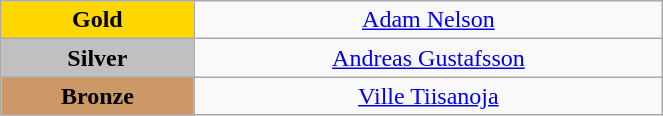<table class="wikitable" style="text-align:center; " width="35%">
<tr>
<td bgcolor="gold"><strong>Gold</strong></td>
<td><a href='#'>Adam Nelson</a><br>  <small><em></em></small></td>
</tr>
<tr>
<td bgcolor="silver"><strong>Silver</strong></td>
<td><a href='#'>Andreas Gustafsson</a><br>  <small><em></em></small></td>
</tr>
<tr>
<td bgcolor="CC9966"><strong>Bronze</strong></td>
<td><a href='#'>Ville Tiisanoja</a><br>  <small><em></em></small></td>
</tr>
</table>
